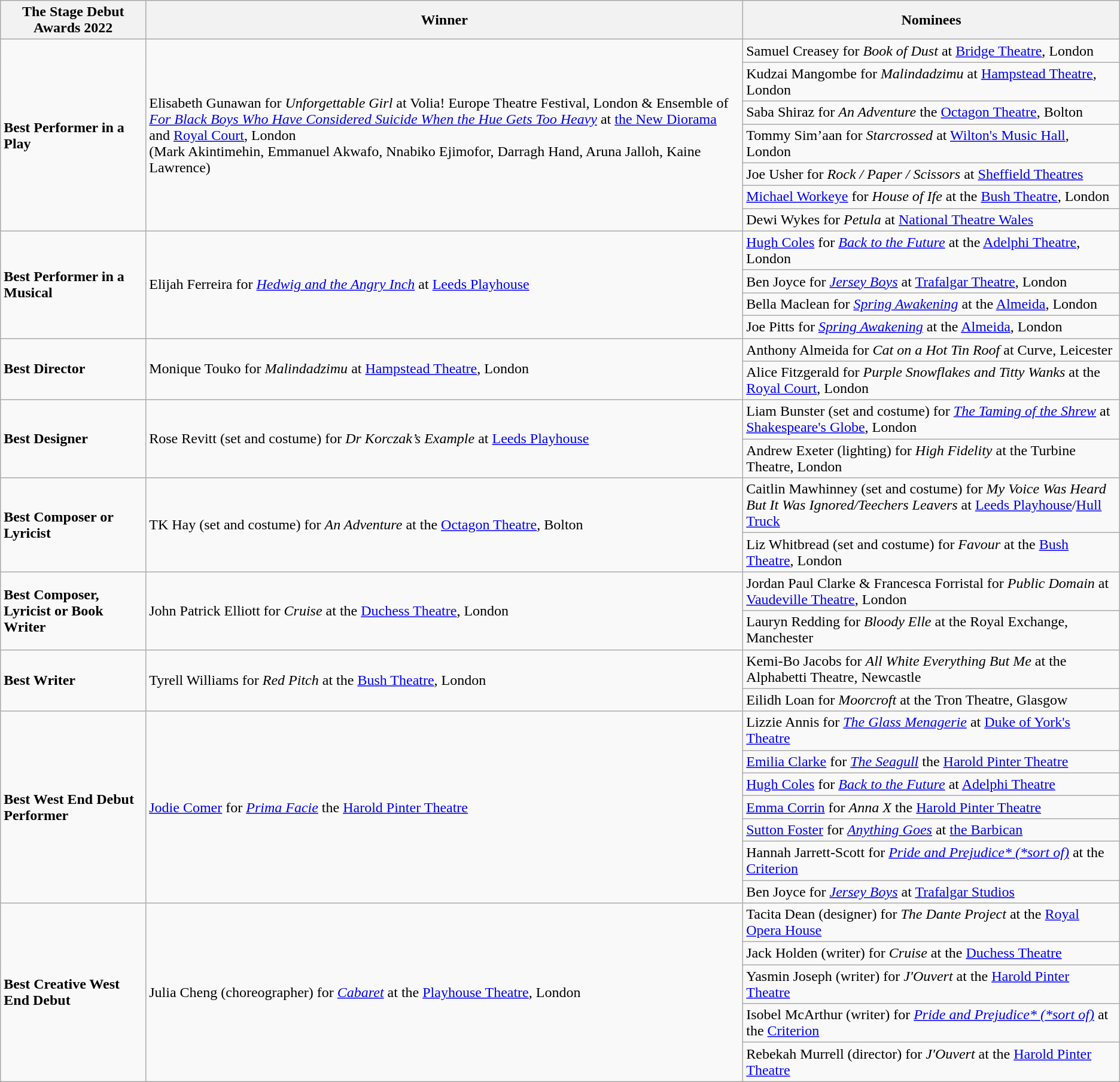<table class="wikitable">
<tr>
<th>The Stage Debut Awards 2022</th>
<th>Winner</th>
<th>Nominees</th>
</tr>
<tr>
<td rowspan="7"><strong>Best Performer in a Play</strong></td>
<td rowspan="7">Elisabeth Gunawan for <em>Unforgettable Girl</em> at Volia! Europe Theatre Festival, London & Ensemble of <em><a href='#'>For Black Boys Who Have Considered Suicide When the Hue Gets Too Heavy</a></em> at <a href='#'>the New Diorama</a> and <a href='#'>Royal Court</a>, London<br>(Mark Akintimehin, Emmanuel Akwafo, Nnabiko Ejimofor, Darragh Hand, Aruna Jalloh, Kaine Lawrence)</td>
<td>Samuel Creasey for <em>Book of Dust</em> at <a href='#'>Bridge Theatre</a>, London</td>
</tr>
<tr>
<td>Kudzai Mangombe for <em>Malindadzimu</em> at <a href='#'>Hampstead Theatre</a>, London</td>
</tr>
<tr>
<td>Saba Shiraz for <em>An Adventure</em> the <a href='#'>Octagon Theatre</a>, Bolton</td>
</tr>
<tr>
<td>Tommy Sim’aan for <em>Starcrossed</em> at <a href='#'>Wilton's Music Hall</a>, London</td>
</tr>
<tr>
<td>Joe Usher for <em>Rock / Paper / Scissors</em> at <a href='#'>Sheffield Theatres</a></td>
</tr>
<tr>
<td><a href='#'>Michael Workeye</a> for <em>House of Ife</em> at the <a href='#'>Bush Theatre</a>, London</td>
</tr>
<tr>
<td>Dewi Wykes for <em>Petula</em> at <a href='#'>National Theatre Wales</a></td>
</tr>
<tr>
<td rowspan="4"><strong>Best Performer in a Musical</strong></td>
<td rowspan="4">Elijah Ferreira for <em><a href='#'>Hedwig and the Angry Inch</a></em> at <a href='#'>Leeds Playhouse</a></td>
<td><a href='#'>Hugh Coles</a> for <em><a href='#'>Back to the Future</a></em> at the <a href='#'>Adelphi Theatre</a>, London</td>
</tr>
<tr>
<td>Ben Joyce for <em><a href='#'>Jersey Boys</a></em> at <a href='#'>Trafalgar Theatre</a>, London</td>
</tr>
<tr>
<td>Bella Maclean for <em><a href='#'>Spring Awakening</a></em> at the <a href='#'>Almeida</a>, London</td>
</tr>
<tr>
<td>Joe Pitts for <em><a href='#'>Spring Awakening</a></em> at the <a href='#'>Almeida</a>, London</td>
</tr>
<tr>
<td rowspan="2"><strong>Best Director</strong></td>
<td rowspan="2">Monique Touko for <em>Malindadzimu</em> at <a href='#'>Hampstead Theatre</a>, London</td>
<td>Anthony Almeida for <em>Cat on a Hot Tin Roof</em> at Curve, Leicester</td>
</tr>
<tr>
<td>Alice Fitzgerald for <em>Purple Snowflakes and Titty Wanks</em> at the <a href='#'>Royal Court</a>, London</td>
</tr>
<tr>
<td rowspan="2"><strong>Best Designer</strong></td>
<td rowspan="2">Rose Revitt (set and costume) for <em>Dr Korczak’s Example</em> at <a href='#'>Leeds Playhouse</a></td>
<td>Liam Bunster (set and costume) for <em><a href='#'>The Taming of the Shrew</a></em> at <a href='#'>Shakespeare's Globe</a>, London</td>
</tr>
<tr>
<td>Andrew Exeter (lighting) for <em>High Fidelity</em> at the Turbine Theatre, London</td>
</tr>
<tr>
<td rowspan="2"><strong>Best Composer or Lyricist</strong></td>
<td rowspan="2">TK Hay (set and costume) for <em>An Adventure</em> at the <a href='#'>Octagon Theatre</a>, Bolton</td>
<td>Caitlin Mawhinney (set and costume) for <em>My Voice Was Heard But It Was Ignored/Teechers Leavers</em> at <a href='#'>Leeds Playhouse</a>/<a href='#'>Hull Truck</a></td>
</tr>
<tr>
<td>Liz Whitbread (set and costume) for <em>Favour</em> at the <a href='#'>Bush Theatre</a>, London</td>
</tr>
<tr>
<td rowspan="2"><strong>Best Composer, Lyricist or Book Writer</strong></td>
<td rowspan="2">John Patrick Elliott for <em>Cruise</em> at the <a href='#'>Duchess Theatre</a>, London</td>
<td>Jordan Paul Clarke & Francesca Forristal for <em>Public Domain</em> at <a href='#'>Vaudeville Theatre</a>, London</td>
</tr>
<tr>
<td>Lauryn Redding for <em>Bloody Elle</em> at the Royal Exchange, Manchester</td>
</tr>
<tr>
<td rowspan="2"><strong>Best Writer</strong></td>
<td rowspan="2">Tyrell Williams for <em>Red Pitch</em> at the <a href='#'>Bush Theatre</a>, London</td>
<td>Kemi-Bo Jacobs for <em>All White Everything But Me</em> at the Alphabetti Theatre, Newcastle</td>
</tr>
<tr>
<td>Eilidh Loan for <em>Moorcroft</em> at the Tron Theatre, Glasgow</td>
</tr>
<tr>
<td rowspan="7"><strong>Best West End Debut Performer</strong></td>
<td rowspan="7"><a href='#'>Jodie Comer</a> for <em><a href='#'>Prima Facie</a></em> the <a href='#'>Harold Pinter Theatre</a></td>
<td>Lizzie Annis for <em><a href='#'>The Glass Menagerie</a></em> at <a href='#'>Duke of York's Theatre</a></td>
</tr>
<tr>
<td><a href='#'>Emilia Clarke</a> for <em><a href='#'>The Seagull</a></em> the <a href='#'>Harold Pinter Theatre</a></td>
</tr>
<tr>
<td><a href='#'>Hugh Coles</a> for <em><a href='#'>Back to the Future</a></em> at <a href='#'>Adelphi Theatre</a></td>
</tr>
<tr>
<td><a href='#'>Emma Corrin</a> for <em>Anna X</em> the <a href='#'>Harold Pinter Theatre</a></td>
</tr>
<tr>
<td><a href='#'>Sutton Foster</a> for <em><a href='#'>Anything Goes</a></em> at <a href='#'>the Barbican</a></td>
</tr>
<tr>
<td>Hannah Jarrett-Scott for <em><a href='#'>Pride and Prejudice* (*sort of)</a></em> at the <a href='#'>Criterion</a></td>
</tr>
<tr>
<td>Ben Joyce for <em><a href='#'>Jersey Boys</a></em> at <a href='#'>Trafalgar Studios</a></td>
</tr>
<tr>
<td rowspan="5"><strong>Best Creative West End Debut</strong></td>
<td rowspan="5">Julia Cheng (choreographer) for <em><a href='#'>Cabaret</a></em> at the <a href='#'>Playhouse Theatre</a>, London</td>
<td>Tacita Dean (designer) for <em>The Dante Project</em> at the <a href='#'>Royal Opera House</a></td>
</tr>
<tr>
<td>Jack Holden (writer) for <em>Cruise</em> at the <a href='#'>Duchess Theatre</a></td>
</tr>
<tr>
<td>Yasmin Joseph (writer) for <em>J'Ouvert</em> at the <a href='#'>Harold Pinter Theatre</a></td>
</tr>
<tr>
<td>Isobel McArthur (writer) for <em><a href='#'>Pride and Prejudice* (*sort of)</a></em> at the <a href='#'>Criterion</a></td>
</tr>
<tr>
<td>Rebekah Murrell (director) for <em>J'Ouvert</em> at the <a href='#'>Harold Pinter Theatre</a></td>
</tr>
</table>
